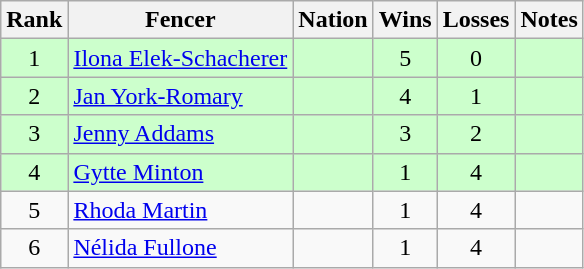<table class="wikitable sortable" style="text-align: center;">
<tr>
<th>Rank</th>
<th>Fencer</th>
<th>Nation</th>
<th>Wins</th>
<th>Losses</th>
<th>Notes</th>
</tr>
<tr style="background:#cfc;">
<td>1</td>
<td align=left><a href='#'>Ilona Elek-Schacherer</a></td>
<td align=left></td>
<td>5</td>
<td>0</td>
<td></td>
</tr>
<tr style="background:#cfc;">
<td>2</td>
<td align=left><a href='#'>Jan York-Romary</a></td>
<td align=left></td>
<td>4</td>
<td>1</td>
<td></td>
</tr>
<tr style="background:#cfc;">
<td>3</td>
<td align=left><a href='#'>Jenny Addams</a></td>
<td align=left></td>
<td>3</td>
<td>2</td>
<td></td>
</tr>
<tr style="background:#cfc;">
<td>4</td>
<td align=left><a href='#'>Gytte Minton</a></td>
<td align=left></td>
<td>1</td>
<td>4</td>
<td></td>
</tr>
<tr>
<td>5</td>
<td align=left><a href='#'>Rhoda Martin</a></td>
<td align=left></td>
<td>1</td>
<td>4</td>
<td></td>
</tr>
<tr>
<td>6</td>
<td align=left><a href='#'>Nélida Fullone</a></td>
<td align=left></td>
<td>1</td>
<td>4</td>
<td></td>
</tr>
</table>
